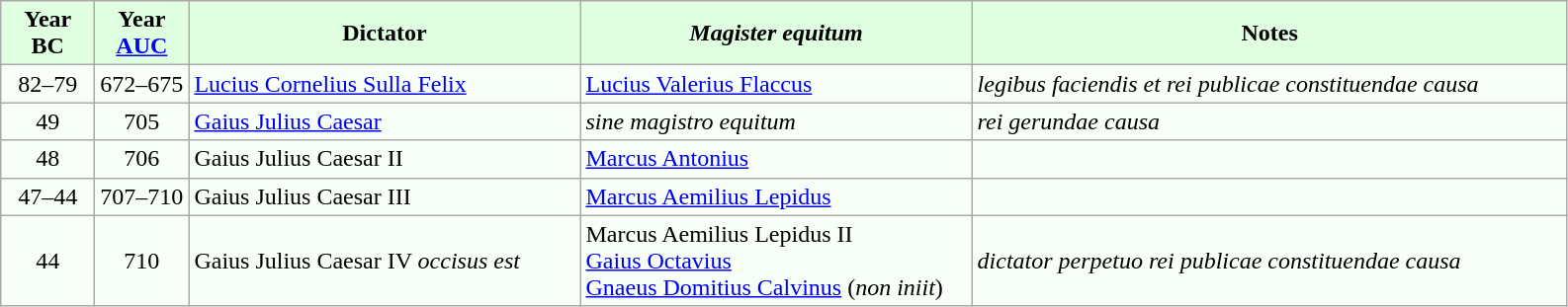<table class="wikitable" style="background:#F8FFF8">
<tr>
<th width=6% style="background:#E0FFE0">Year<br>BC</th>
<th width=6% style="background:#E0FFE0">Year<br><a href='#'>AUC</a></th>
<th width=25% style="background:#E0FFE0">Dictator</th>
<th width=25% style="background:#E0FFE0"><em>Magister equitum</em></th>
<th width=38% style="background:#E0FFE0">Notes</th>
</tr>
<tr>
<td style="text-align:center;">82–79</td>
<td style="text-align:center;">672–675</td>
<td><a href='#'>Lucius Cornelius Sulla Felix</a></td>
<td><a href='#'>Lucius Valerius Flaccus</a></td>
<td><em>legibus faciendis et rei publicae constituendae causa</em></td>
</tr>
<tr>
<td style="text-align:center;">49</td>
<td style="text-align:center;">705</td>
<td><a href='#'>Gaius Julius Caesar</a></td>
<td><em>sine magistro equitum</em></td>
<td><em>rei gerundae causa</em></td>
</tr>
<tr>
<td style="text-align:center;">48</td>
<td style="text-align:center;">706</td>
<td>Gaius Julius Caesar II</td>
<td><a href='#'>Marcus Antonius</a></td>
<td></td>
</tr>
<tr>
<td style="text-align:center;">47–44</td>
<td style="text-align:center;">707–710</td>
<td>Gaius Julius Caesar III</td>
<td><a href='#'>Marcus Aemilius Lepidus</a></td>
<td></td>
</tr>
<tr>
<td style="text-align:center;">44</td>
<td style="text-align:center;">710</td>
<td>Gaius Julius Caesar IV <em>occisus est</em></td>
<td>Marcus Aemilius Lepidus II<br><a href='#'>Gaius Octavius</a><br><a href='#'>Gnaeus Domitius Calvinus</a> (<em>non iniit</em>)</td>
<td><em>dictator perpetuo rei publicae constituendae causa</em></td>
</tr>
</table>
